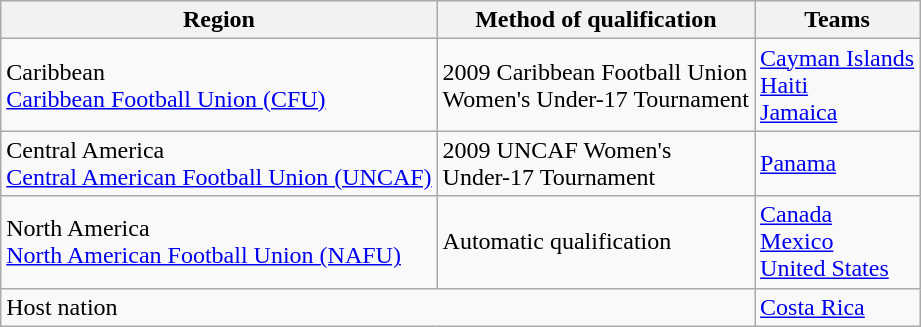<table class=wikitable>
<tr>
<th>Region</th>
<th>Method of qualification</th>
<th>Teams</th>
</tr>
<tr>
<td>Caribbean<br><a href='#'>Caribbean Football Union (CFU)</a></td>
<td>2009 Caribbean Football Union<br>Women's Under-17 Tournament</td>
<td> <a href='#'>Cayman Islands</a><br> <a href='#'>Haiti</a><br> <a href='#'>Jamaica</a></td>
</tr>
<tr>
<td>Central America<br><a href='#'>Central American Football Union (UNCAF)</a></td>
<td>2009 UNCAF Women's<br>Under-17 Tournament</td>
<td> <a href='#'>Panama</a></td>
</tr>
<tr>
<td>North America<br><a href='#'>North American Football Union (NAFU)</a></td>
<td>Automatic qualification</td>
<td> <a href='#'>Canada</a><br> <a href='#'>Mexico</a><br> <a href='#'>United States</a></td>
</tr>
<tr>
<td colspan=2>Host nation</td>
<td> <a href='#'>Costa Rica</a></td>
</tr>
</table>
